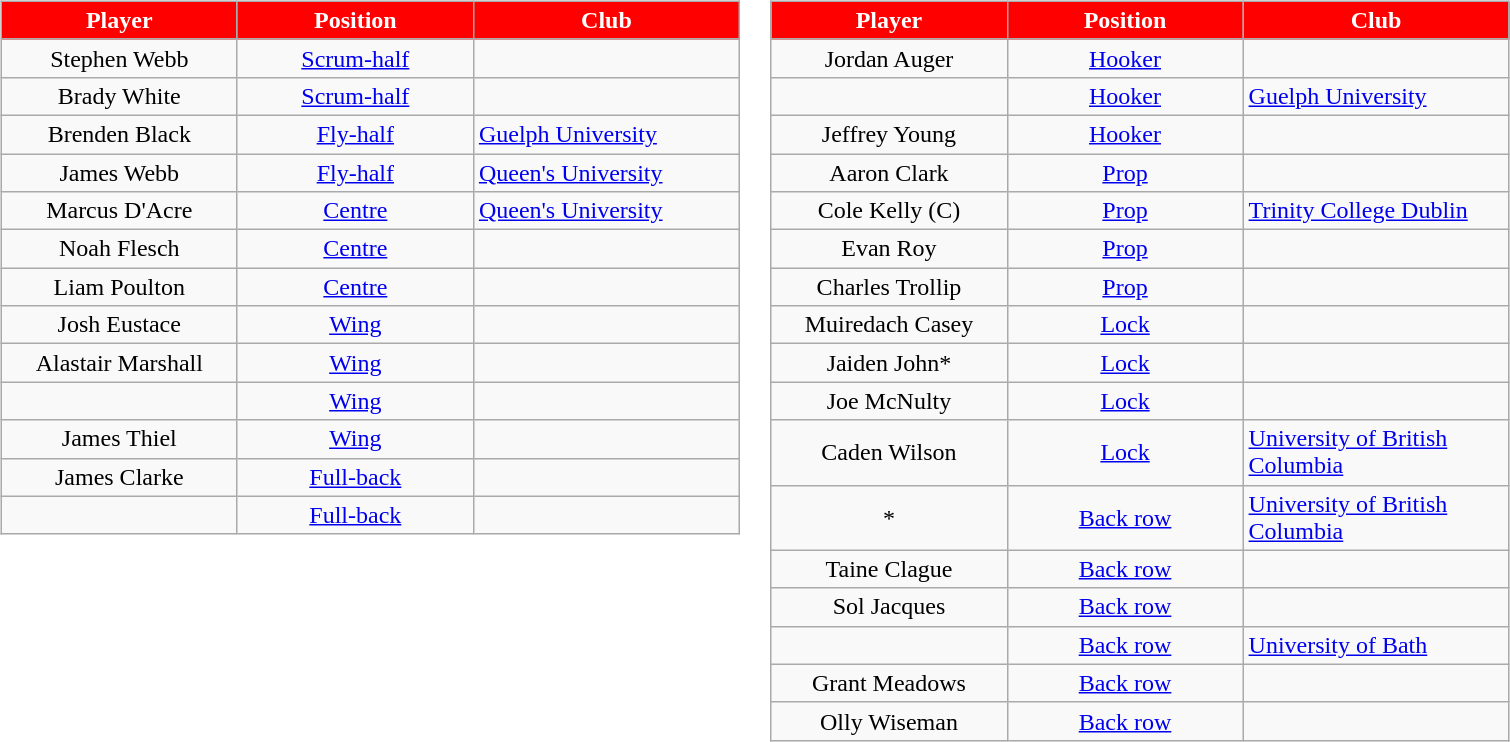<table>
<tr valign=top>
<td><br><table class="wikitable" style="text-align:center">
<tr span style="background:red; color:white;">
<td scope="col" style="width:150px"><strong>Player</strong></td>
<td scope="col" style="width:150px"><strong>Position</strong></td>
<td scope="col" style="width:170px"><strong>Club</strong></td>
</tr>
<tr>
<td>Stephen Webb</td>
<td><a href='#'>Scrum-half</a></td>
<td style="text-align:left"></td>
</tr>
<tr>
<td>Brady White</td>
<td><a href='#'>Scrum-half</a></td>
<td style="text-align:left"></td>
</tr>
<tr>
<td>Brenden Black</td>
<td><a href='#'>Fly-half</a></td>
<td style="text-align:left"> <a href='#'>Guelph University</a></td>
</tr>
<tr>
<td>James Webb</td>
<td><a href='#'>Fly-half</a></td>
<td style="text-align:left"> <a href='#'>Queen's University</a></td>
</tr>
<tr>
<td>Marcus D'Acre</td>
<td><a href='#'>Centre</a></td>
<td style="text-align:left"> <a href='#'>Queen's University</a></td>
</tr>
<tr>
<td>Noah Flesch</td>
<td><a href='#'>Centre</a></td>
<td style="text-align:left"></td>
</tr>
<tr>
<td>Liam Poulton</td>
<td><a href='#'>Centre</a></td>
<td style="text-align:left"></td>
</tr>
<tr>
<td>Josh Eustace</td>
<td><a href='#'>Wing</a></td>
<td style="text-align:left"></td>
</tr>
<tr>
<td>Alastair Marshall</td>
<td><a href='#'>Wing</a></td>
<td style="text-align:left"></td>
</tr>
<tr>
<td></td>
<td><a href='#'>Wing</a></td>
<td style="text-align:left"></td>
</tr>
<tr>
<td>James Thiel</td>
<td><a href='#'>Wing</a></td>
<td style="text-align:left"></td>
</tr>
<tr>
<td>James Clarke</td>
<td><a href='#'>Full-back</a></td>
<td style="text-align:left"></td>
</tr>
<tr>
<td></td>
<td><a href='#'>Full-back</a></td>
<td style="text-align:left"></td>
</tr>
</table>
</td>
<td><br><table class="wikitable" style="text-align:center">
<tr span style="background:red; color:white;">
<td scope="col" style="width:150px"><strong>Player</strong></td>
<td scope="col" style="width:150px"><strong>Position</strong></td>
<td scope="col" style="width:170px"><strong>Club</strong></td>
</tr>
<tr>
<td>Jordan Auger</td>
<td><a href='#'>Hooker</a></td>
<td style="text-align:left"></td>
</tr>
<tr>
<td></td>
<td><a href='#'>Hooker</a></td>
<td style="text-align:left"> <a href='#'>Guelph University</a></td>
</tr>
<tr>
<td>Jeffrey Young</td>
<td><a href='#'>Hooker</a></td>
<td style="text-align:left"></td>
</tr>
<tr>
<td>Aaron Clark</td>
<td><a href='#'>Prop</a></td>
<td style="text-align:left"></td>
</tr>
<tr>
<td>Cole Kelly (C)</td>
<td><a href='#'>Prop</a></td>
<td style="text-align:left"> <a href='#'>Trinity College Dublin</a></td>
</tr>
<tr>
<td>Evan Roy</td>
<td><a href='#'>Prop</a></td>
<td style="text-align:left"></td>
</tr>
<tr>
<td>Charles Trollip</td>
<td><a href='#'>Prop</a></td>
<td style="text-align:left"></td>
</tr>
<tr>
<td>Muiredach Casey</td>
<td><a href='#'>Lock</a></td>
<td style="text-align:left"></td>
</tr>
<tr>
<td>Jaiden John*</td>
<td><a href='#'>Lock</a></td>
<td style="text-align:left"></td>
</tr>
<tr>
<td>Joe McNulty</td>
<td><a href='#'>Lock</a></td>
<td style="text-align:left"></td>
</tr>
<tr>
<td>Caden Wilson</td>
<td><a href='#'>Lock</a></td>
<td style="text-align:left"> <a href='#'>University of British Columbia</a></td>
</tr>
<tr>
<td>*</td>
<td><a href='#'>Back row</a></td>
<td style="text-align:left"> <a href='#'>University of British Columbia</a></td>
</tr>
<tr>
<td>Taine Clague</td>
<td><a href='#'>Back row</a></td>
<td style="text-align:left"></td>
</tr>
<tr>
<td>Sol Jacques</td>
<td><a href='#'>Back row</a></td>
<td style="text-align:left"></td>
</tr>
<tr>
<td></td>
<td><a href='#'>Back row</a></td>
<td style="text-align:left"> <a href='#'>University of Bath</a></td>
</tr>
<tr>
<td>Grant Meadows</td>
<td><a href='#'>Back row</a></td>
<td style="text-align:left"></td>
</tr>
<tr>
<td>Olly Wiseman</td>
<td><a href='#'>Back row</a></td>
<td style="text-align:left"></td>
</tr>
</table>
</td>
</tr>
</table>
